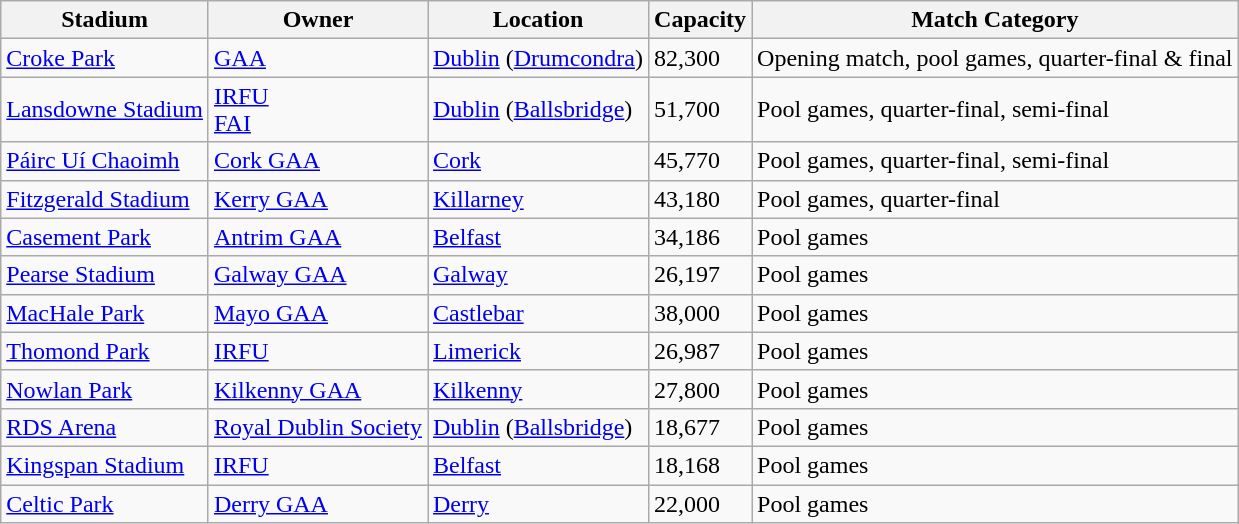<table class="wikitable sortable">
<tr>
<th>Stadium</th>
<th>Owner</th>
<th>Location</th>
<th>Capacity</th>
<th>Match Category</th>
</tr>
<tr>
<td><a href='#'>Croke Park</a></td>
<td><a href='#'>GAA</a></td>
<td><a href='#'>Dublin</a> (<a href='#'>Drumcondra</a>)</td>
<td>82,300</td>
<td>Opening match, pool games, quarter-final & final</td>
</tr>
<tr>
<td><a href='#'>Lansdowne Stadium</a></td>
<td><a href='#'>IRFU</a><br><a href='#'>FAI</a></td>
<td><a href='#'>Dublin</a> (<a href='#'>Ballsbridge</a>)</td>
<td>51,700</td>
<td>Pool games, quarter-final, semi-final</td>
</tr>
<tr>
<td><a href='#'>Páirc Uí Chaoimh</a></td>
<td><a href='#'>Cork GAA</a></td>
<td><a href='#'>Cork</a></td>
<td>45,770</td>
<td>Pool games, quarter-final, semi-final</td>
</tr>
<tr>
<td><a href='#'>Fitzgerald Stadium</a></td>
<td><a href='#'>Kerry GAA</a></td>
<td><a href='#'>Killarney</a></td>
<td>43,180</td>
<td>Pool games, quarter-final</td>
</tr>
<tr>
<td><a href='#'>Casement Park</a></td>
<td><a href='#'>Antrim GAA</a></td>
<td><a href='#'>Belfast</a></td>
<td>34,186</td>
<td>Pool games</td>
</tr>
<tr>
<td><a href='#'>Pearse Stadium</a></td>
<td><a href='#'>Galway GAA</a></td>
<td><a href='#'>Galway</a></td>
<td>26,197</td>
<td>Pool games</td>
</tr>
<tr>
<td><a href='#'>MacHale Park</a></td>
<td><a href='#'>Mayo GAA</a></td>
<td><a href='#'>Castlebar</a></td>
<td>38,000</td>
<td>Pool games</td>
</tr>
<tr>
<td><a href='#'>Thomond Park</a></td>
<td><a href='#'>IRFU</a></td>
<td><a href='#'>Limerick</a></td>
<td>26,987</td>
<td>Pool games</td>
</tr>
<tr>
<td><a href='#'>Nowlan Park</a></td>
<td><a href='#'>Kilkenny GAA</a></td>
<td><a href='#'>Kilkenny</a></td>
<td>27,800</td>
<td>Pool games</td>
</tr>
<tr>
<td><a href='#'>RDS Arena</a></td>
<td><a href='#'>Royal Dublin Society</a></td>
<td><a href='#'>Dublin</a> (<a href='#'>Ballsbridge</a>)</td>
<td>18,677</td>
<td>Pool games</td>
</tr>
<tr>
<td><a href='#'>Kingspan Stadium</a></td>
<td><a href='#'>IRFU</a></td>
<td><a href='#'>Belfast</a></td>
<td>18,168</td>
<td>Pool games</td>
</tr>
<tr>
<td><a href='#'>Celtic Park</a></td>
<td><a href='#'>Derry GAA</a></td>
<td><a href='#'>Derry</a></td>
<td>22,000</td>
<td>Pool games</td>
</tr>
</table>
